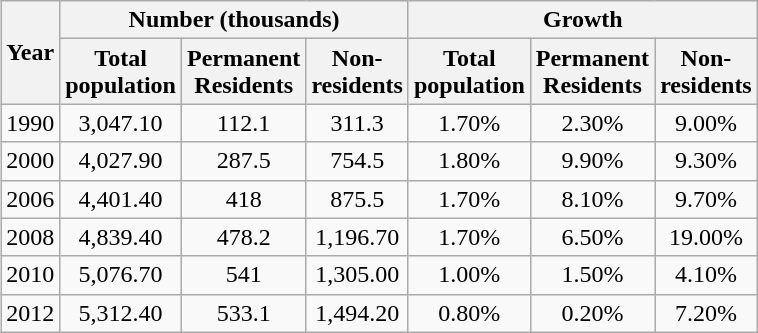<table class="wikitable"  style="float:right; text-align:center; width:120px; margin:1em;">
<tr>
<th rowspan="2">Year</th>
<th colspan="3">Number (thousands)</th>
<th colspan="3">Growth</th>
</tr>
<tr>
<th>Total population</th>
<th>Permanent Residents</th>
<th>Non-residents</th>
<th>Total population</th>
<th>Permanent Residents</th>
<th>Non-residents</th>
</tr>
<tr>
<td>1990</td>
<td>3,047.10</td>
<td>112.1</td>
<td>311.3</td>
<td>1.70%</td>
<td>2.30%</td>
<td>9.00%</td>
</tr>
<tr>
<td>2000</td>
<td>4,027.90</td>
<td>287.5</td>
<td>754.5</td>
<td>1.80%</td>
<td>9.90%</td>
<td>9.30%</td>
</tr>
<tr>
<td>2006</td>
<td>4,401.40</td>
<td>418</td>
<td>875.5</td>
<td>1.70%</td>
<td>8.10%</td>
<td>9.70%</td>
</tr>
<tr>
<td>2008</td>
<td>4,839.40</td>
<td>478.2</td>
<td>1,196.70</td>
<td>1.70%</td>
<td>6.50%</td>
<td>19.00%</td>
</tr>
<tr>
<td>2010</td>
<td>5,076.70</td>
<td>541</td>
<td>1,305.00</td>
<td>1.00%</td>
<td>1.50%</td>
<td>4.10%</td>
</tr>
<tr>
<td>2012</td>
<td>5,312.40</td>
<td>533.1</td>
<td>1,494.20</td>
<td>0.80%</td>
<td>0.20%</td>
<td>7.20%</td>
</tr>
</table>
